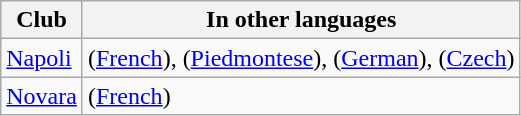<table class="wikitable sortable">
<tr>
<th>Club</th>
<th>In other languages</th>
</tr>
<tr>
<td> <a href='#'>Napoli</a></td>
<td> (<a href='#'>French</a>),  (<a href='#'>Piedmontese</a>),  (<a href='#'>German</a>),  (<a href='#'>Czech</a>)</td>
</tr>
<tr>
<td> <a href='#'>Novara</a></td>
<td> (<a href='#'>French</a>)</td>
</tr>
</table>
